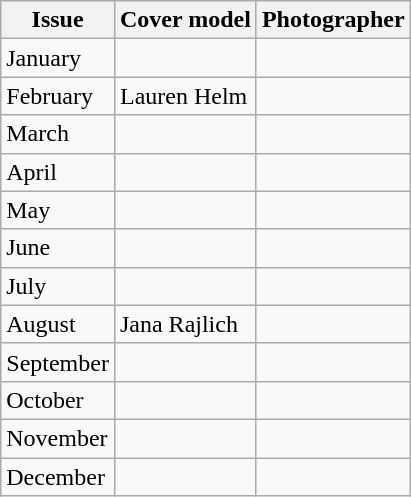<table class="wikitable">
<tr>
<th>Issue</th>
<th>Cover model</th>
<th>Photographer</th>
</tr>
<tr>
<td>January</td>
<td></td>
<td></td>
</tr>
<tr>
<td>February</td>
<td>Lauren Helm</td>
<td></td>
</tr>
<tr>
<td>March</td>
<td></td>
<td></td>
</tr>
<tr>
<td>April</td>
<td></td>
<td></td>
</tr>
<tr>
<td>May</td>
<td></td>
<td></td>
</tr>
<tr>
<td>June</td>
<td></td>
<td></td>
</tr>
<tr>
<td>July</td>
<td></td>
<td></td>
</tr>
<tr>
<td>August</td>
<td>Jana Rajlich</td>
<td></td>
</tr>
<tr>
<td>September</td>
<td></td>
<td></td>
</tr>
<tr>
<td>October</td>
<td></td>
<td></td>
</tr>
<tr>
<td>November</td>
<td></td>
<td></td>
</tr>
<tr>
<td>December</td>
<td></td>
<td></td>
</tr>
</table>
